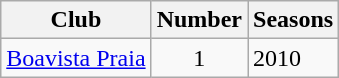<table class="wikitable sortable">
<tr>
<th>Club</th>
<th>Number</th>
<th>Seasons</th>
</tr>
<tr>
<td><a href='#'>Boavista Praia</a></td>
<td style="text-align:center">1</td>
<td>2010</td>
</tr>
</table>
